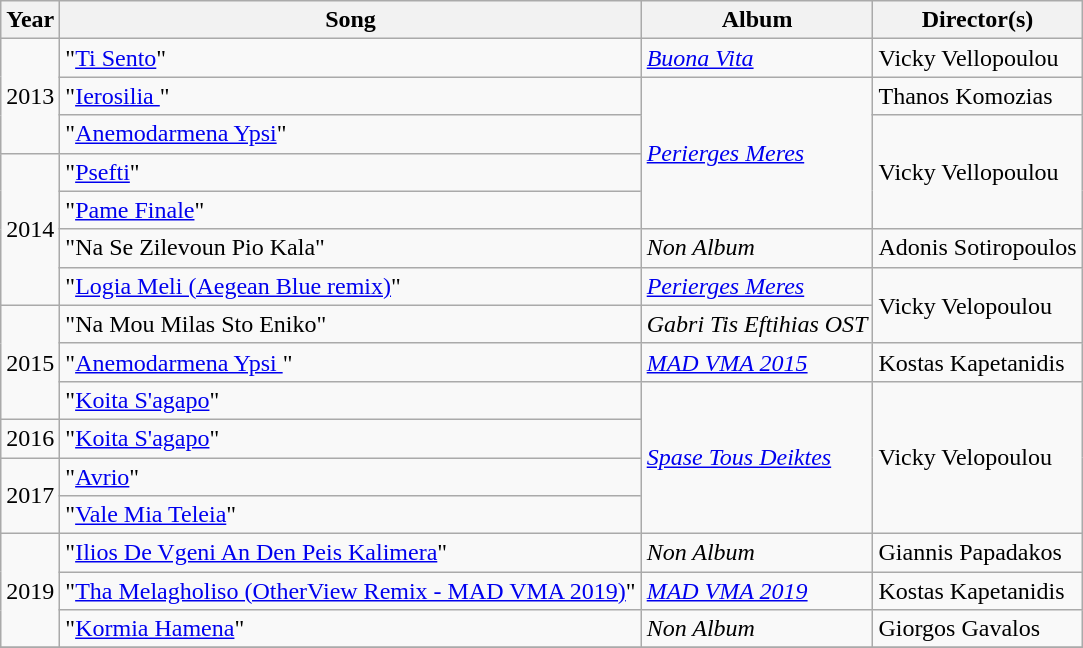<table class="wikitable">
<tr>
<th>Year</th>
<th>Song</th>
<th>Album</th>
<th>Director(s)</th>
</tr>
<tr>
<td rowspan="3">2013</td>
<td>"<a href='#'>Ti Sento</a>" </td>
<td><em><a href='#'>Buona Vita</a></em></td>
<td>Vicky Vellopoulou</td>
</tr>
<tr>
<td>"<a href='#'>Ierosilia </a>" </td>
<td rowspan="4"><em><a href='#'>Perierges Meres</a></em></td>
<td>Thanos Komozias</td>
</tr>
<tr>
<td>"<a href='#'>Anemodarmena Ypsi</a>"</td>
<td rowspan="3">Vicky Vellopoulou</td>
</tr>
<tr>
<td rowspan="4">2014</td>
<td>"<a href='#'>Psefti</a>"</td>
</tr>
<tr>
<td>"<a href='#'>Pame Finale</a>"</td>
</tr>
<tr>
<td>"Na Se Zilevoun Pio Kala" </td>
<td><em>Non Album</em></td>
<td>Adonis Sotiropoulos</td>
</tr>
<tr>
<td>"<a href='#'>Logia Meli (Aegean Blue remix)</a>"</td>
<td><em><a href='#'>Perierges Meres</a></em></td>
<td rowspan="2">Vicky Velopoulou</td>
</tr>
<tr>
<td rowspan="3">2015</td>
<td>"Na Mou Milas Sto Eniko"</td>
<td><em>Gabri Tis Eftihias OST</em></td>
</tr>
<tr>
<td>"<a href='#'>Anemodarmena Ypsi </a>" </td>
<td><em><a href='#'>MAD VMA 2015</a></em></td>
<td>Kostas Kapetanidis</td>
</tr>
<tr>
<td>"<a href='#'>Koita S'agapo</a>"</td>
<td rowspan="4"><em><a href='#'>Spase Tous Deiktes</a></em></td>
<td rowspan="4">Vicky Velopoulou</td>
</tr>
<tr>
<td>2016</td>
<td>"<a href='#'>Koita S'agapo</a>" </td>
</tr>
<tr>
<td rowspan="2">2017</td>
<td>"<a href='#'>Avrio</a>"</td>
</tr>
<tr>
<td>"<a href='#'>Vale Mia Teleia</a>"</td>
</tr>
<tr>
<td rowspan="3">2019</td>
<td>"<a href='#'>Ilios De Vgeni An Den Peis Kalimera</a>"</td>
<td><em>Non Album</em></td>
<td>Giannis Papadakos</td>
</tr>
<tr>
<td>"<a href='#'>Tha Melagholiso (OtherView Remix - MAD VMA 2019)</a>" </td>
<td><em><a href='#'>MAD VMA 2019</a></em></td>
<td>Kostas Kapetanidis</td>
</tr>
<tr>
<td>"<a href='#'>Kormia Hamena</a>"</td>
<td><em>Non Album</em></td>
<td>Giorgos Gavalos</td>
</tr>
<tr>
</tr>
</table>
